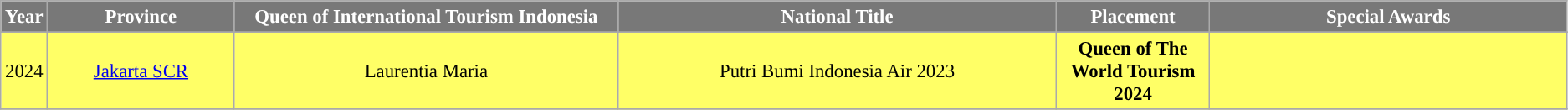<table class="wikitable sortable" style="font-size: 95%; text-align:center">
<tr>
<th width="30" style="background-color:#787878;color:#FFFFFF;">Year</th>
<th width="150" style="background-color:#787878;color:#FFFFFF;">Province</th>
<th width="320" style="background-color:#787878;color:#FFFFFF;">Queen of International Tourism Indonesia</th>
<th width="370" style="background-color:#787878;color:#FFFFFF;">National Title</th>
<th width="120" style="background-color:#787878;color:#FFFFFF;">Placement</th>
<th width="300" style="background-color:#787878;color:#FFFFFF;">Special Awards</th>
</tr>
<tr>
</tr>
<tr style="background-color:#FFFF66">
<td>2024</td>
<td><a href='#'>Jakarta SCR</a></td>
<td>Laurentia Maria</td>
<td>Putri Bumi Indonesia Air 2023</td>
<td><strong>Queen of The World Tourism 2024</strong></td>
<td></td>
</tr>
<tr>
</tr>
</table>
